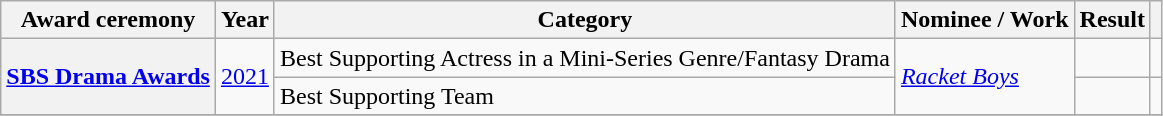<table class="wikitable plainrowheaders sortable">
<tr>
<th scope="col">Award ceremony</th>
<th scope="col">Year</th>
<th scope="col">Category</th>
<th scope="col">Nominee / Work</th>
<th scope="col">Result</th>
<th scope="col" class="unsortable"></th>
</tr>
<tr>
<th scope="row" rowspan=2><a href='#'>SBS Drama Awards</a></th>
<td rowspan=2><a href='#'>2021</a></td>
<td>Best Supporting Actress in a Mini-Series Genre/Fantasy Drama</td>
<td rowspan="2"><em><a href='#'>Racket Boys</a></em></td>
<td></td>
<td></td>
</tr>
<tr>
<td>Best Supporting Team </td>
<td></td>
<td></td>
</tr>
<tr>
</tr>
</table>
